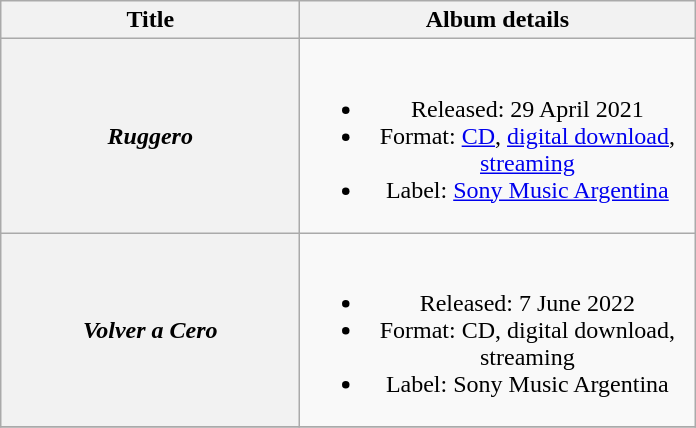<table class="wikitable plainrowheaders" style="text-align:center;">
<tr>
<th scope="col" style="width:12em;">Title</th>
<th scope="col" style="width:16em;">Album details</th>
</tr>
<tr>
<th scope="row"><em>Ruggero</em></th>
<td><br><ul><li>Released: 29 April 2021</li><li>Format: <a href='#'>CD</a>, <a href='#'>digital download</a>, <a href='#'>streaming</a></li><li>Label: <a href='#'>Sony Music Argentina</a></li></ul></td>
</tr>
<tr>
<th scope="row"><em>Volver a Cero</em></th>
<td><br><ul><li>Released: 7 June 2022</li><li>Format: CD, digital download, streaming</li><li>Label: Sony Music Argentina</li></ul></td>
</tr>
<tr>
</tr>
</table>
